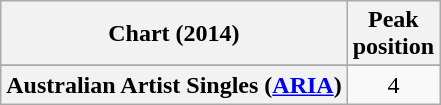<table class="wikitable sortable plainrowheaders" style="text-align:center;">
<tr>
<th>Chart (2014)</th>
<th>Peak<br>position</th>
</tr>
<tr>
</tr>
<tr>
<th scope="row">Australian Artist Singles (<a href='#'>ARIA</a>)</th>
<td>4</td>
</tr>
</table>
